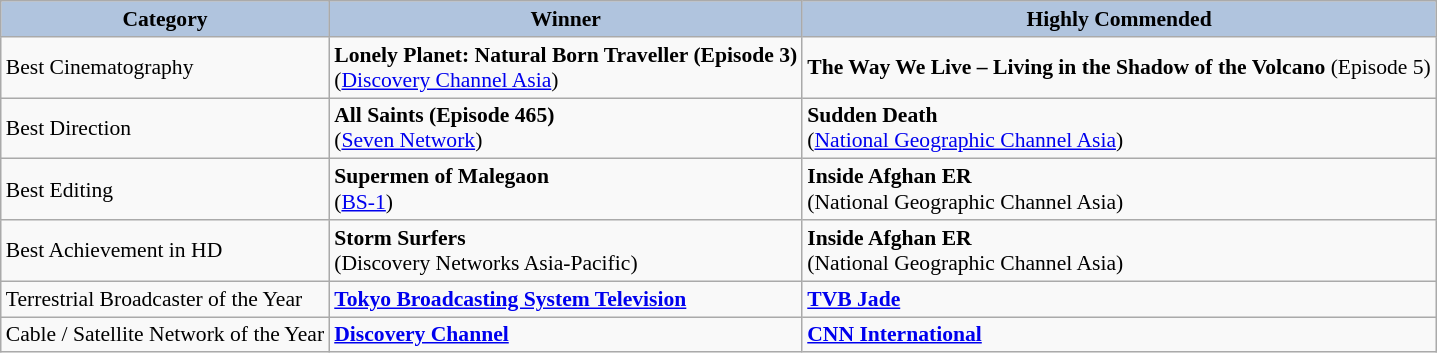<table class="wikitable" style="font-size:90%" cellpadding="5">
<tr style="text-align:center;">
<th style="background:#B0C4DE;">Category</th>
<th style="background:#B0C4DE;">Winner</th>
<th style="background:#B0C4DE;">Highly Commended</th>
</tr>
<tr>
<td>Best Cinematography</td>
<td> <strong>Lonely Planet: Natural Born Traveller (Episode 3)</strong><br>(<a href='#'>Discovery Channel Asia</a>)</td>
<td> <strong>The Way We Live – Living in the Shadow of the Volcano</strong> (Episode 5)</td>
</tr>
<tr>
<td>Best Direction</td>
<td> <strong>All Saints (Episode 465)</strong><br>(<a href='#'>Seven Network</a>)</td>
<td> <strong>Sudden Death</strong><br>(<a href='#'>National Geographic Channel Asia</a>)</td>
</tr>
<tr>
<td>Best Editing</td>
<td> <strong>Supermen of Malegaon</strong><br>(<a href='#'>BS-1</a>)</td>
<td> <strong>Inside Afghan ER</strong><br>(National Geographic Channel Asia)</td>
</tr>
<tr>
<td>Best Achievement in HD</td>
<td> <strong>Storm Surfers</strong><br>(Discovery Networks Asia-Pacific)</td>
<td> <strong>Inside Afghan ER</strong><br>(National Geographic Channel Asia)</td>
</tr>
<tr>
<td>Terrestrial Broadcaster of the Year</td>
<td> <strong><a href='#'>Tokyo Broadcasting System Television</a></strong></td>
<td> <strong><a href='#'>TVB Jade</a></strong></td>
</tr>
<tr>
<td>Cable / Satellite Network of the Year</td>
<td> <strong><a href='#'>Discovery Channel</a></strong></td>
<td> <strong><a href='#'>CNN International</a></strong></td>
</tr>
</table>
